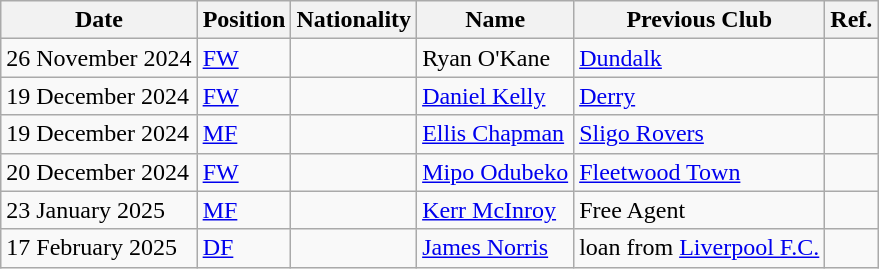<table class="wikitable">
<tr>
<th>Date</th>
<th>Position</th>
<th>Nationality</th>
<th>Name</th>
<th>Previous Club</th>
<th>Ref.</th>
</tr>
<tr>
<td>26 November 2024</td>
<td><a href='#'>FW</a></td>
<td></td>
<td>Ryan O'Kane</td>
<td><a href='#'>Dundalk</a></td>
<td></td>
</tr>
<tr>
<td>19 December 2024</td>
<td><a href='#'>FW</a></td>
<td></td>
<td><a href='#'>Daniel Kelly</a></td>
<td><a href='#'>Derry</a></td>
<td></td>
</tr>
<tr>
<td>19 December 2024</td>
<td><a href='#'>MF</a></td>
<td></td>
<td><a href='#'>Ellis Chapman</a></td>
<td><a href='#'>Sligo Rovers</a></td>
<td></td>
</tr>
<tr>
<td>20 December 2024</td>
<td><a href='#'>FW</a></td>
<td></td>
<td><a href='#'>Mipo Odubeko</a></td>
<td><a href='#'>Fleetwood Town</a></td>
<td></td>
</tr>
<tr>
<td>23 January 2025</td>
<td><a href='#'>MF</a></td>
<td></td>
<td><a href='#'>Kerr McInroy</a></td>
<td>Free Agent</td>
<td></td>
</tr>
<tr>
<td>17 February 2025</td>
<td><a href='#'>DF</a></td>
<td></td>
<td><a href='#'>James Norris</a></td>
<td>loan from <a href='#'>Liverpool F.C.</a></td>
<td></td>
</tr>
</table>
